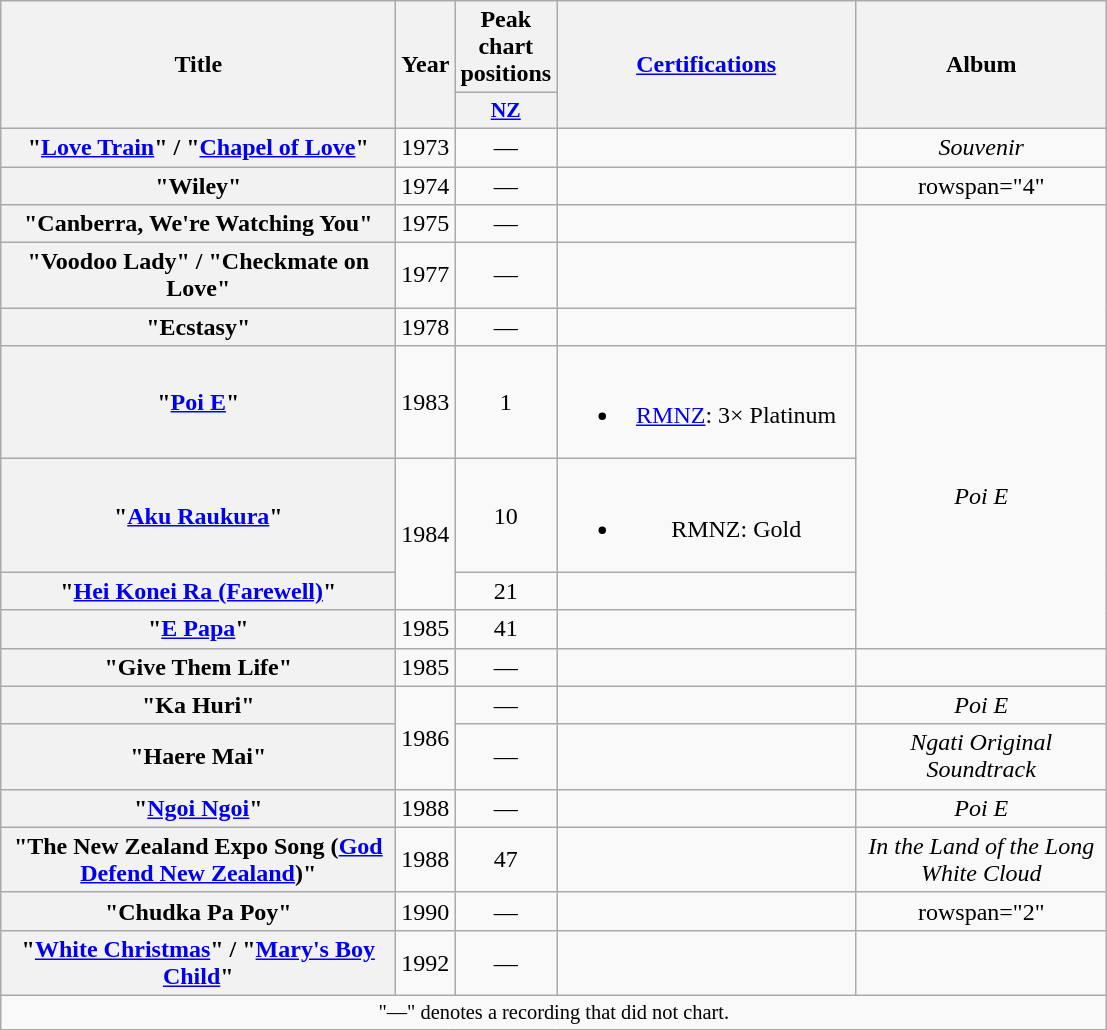<table class="wikitable plainrowheaders" style="text-align:center;">
<tr>
<th scope="col" rowspan="2" style="width:16em;">Title</th>
<th scope="col" rowspan="2" style="width:1em;">Year</th>
<th scope="col" colspan="1">Peak chart positions</th>
<th scope="col" rowspan="2" style="width:12em;"><a href='#'>Certifications</a></th>
<th scope="col" rowspan="2" style="width:10em;">Album</th>
</tr>
<tr>
<th scope="col" style="width:3em;font-size:90%;"><a href='#'>NZ</a><br></th>
</tr>
<tr>
<th scope="row">"<a href='#'>Love Train</a>" / "<a href='#'>Chapel of Love</a>"<br></th>
<td>1973</td>
<td>—</td>
<td></td>
<td><em>Souvenir</em></td>
</tr>
<tr>
<th scope="row">"Wiley"<br></th>
<td>1974</td>
<td>—</td>
<td></td>
<td>rowspan="4" </td>
</tr>
<tr>
<th scope="row">"Canberra, We're Watching You"<br></th>
<td>1975</td>
<td>—</td>
<td></td>
</tr>
<tr>
<th scope="row">"Voodoo Lady" / "Checkmate on Love"<br></th>
<td>1977</td>
<td>—</td>
<td></td>
</tr>
<tr>
<th scope="row">"Ecstasy"<br></th>
<td>1978</td>
<td>—</td>
<td></td>
</tr>
<tr>
<th scope="row">"<a href='#'>Poi E</a>"<br></th>
<td>1983</td>
<td>1</td>
<td><br><ul><li><a href='#'>RMNZ</a>: 3× Platinum</li></ul></td>
<td rowspan="4"><em>Poi E</em></td>
</tr>
<tr>
<th scope="row">"<a href='#'>Aku Raukura</a>"<br></th>
<td rowspan="2">1984</td>
<td>10</td>
<td><br><ul><li>RMNZ: Gold</li></ul></td>
</tr>
<tr>
<th scope="row">"<a href='#'>Hei Konei Ra (Farewell)</a>"<br></th>
<td>21</td>
<td></td>
</tr>
<tr>
<th scope="row">"<a href='#'>E Papa</a>"<br></th>
<td>1985</td>
<td>41</td>
<td></td>
</tr>
<tr>
<th scope="row">"Give Them Life"<br></th>
<td>1985</td>
<td>—</td>
<td></td>
<td></td>
</tr>
<tr>
<th scope="row">"Ka Huri"<br></th>
<td rowspan="2">1986</td>
<td>—</td>
<td></td>
<td><em>Poi E</em></td>
</tr>
<tr>
<th scope="row">"Haere Mai"<br></th>
<td>—</td>
<td></td>
<td><em>Ngati Original Soundtrack</em></td>
</tr>
<tr>
<th scope="row">"<a href='#'>Ngoi Ngoi</a>"<br></th>
<td>1988</td>
<td>—</td>
<td></td>
<td><em>Poi E</em></td>
</tr>
<tr>
<th scope="row">"The New Zealand Expo Song (<a href='#'>God Defend New Zealand</a>)"<br></th>
<td>1988</td>
<td>47</td>
<td></td>
<td><em>In the Land of the Long White Cloud</em></td>
</tr>
<tr>
<th scope="row">"Chudka Pa Poy"</th>
<td>1990</td>
<td>—</td>
<td></td>
<td>rowspan="2" </td>
</tr>
<tr>
<th scope="row">"<a href='#'>White Christmas</a>" / "<a href='#'>Mary's Boy Child</a>"<br></th>
<td>1992</td>
<td>—</td>
<td></td>
</tr>
<tr>
<td colspan="8" style="font-size:85%;">"—" denotes a recording that did not chart.</td>
</tr>
</table>
